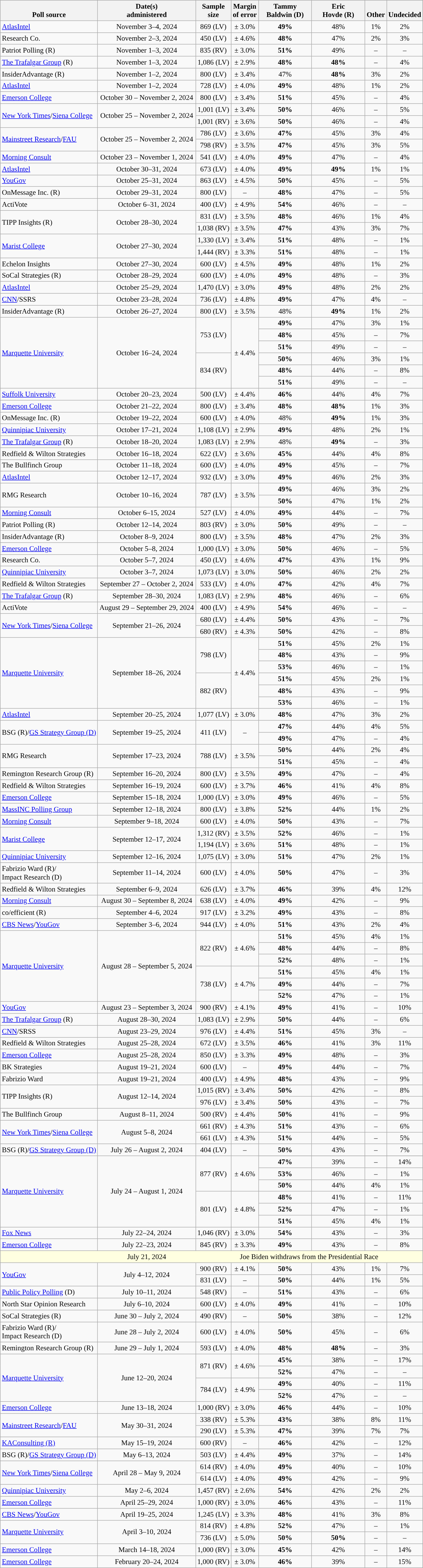<table class="wikitable" style="font-size:90%;text-align:center;">
<tr style="vertical-align:bottom">
<th>Poll source</th>
<th>Date(s)<br>administered</th>
<th>Sample<br>size</th>
<th>Margin<br>of error</th>
<th style="width:100px;">Tammy<br>Baldwin (D)</th>
<th style="width:100px;">Eric<br>Hovde (R)</th>
<th>Other</th>
<th>Undecided</th>
</tr>
<tr>
<td style="text-align:left;"><a href='#'>AtlasIntel</a></td>
<td>November 3–4, 2024</td>
<td>869 (LV)</td>
<td>± 3.0%</td>
<td><strong>49%</strong></td>
<td>48%</td>
<td>1%</td>
<td>2%</td>
</tr>
<tr>
<td style="text-align:left;">Research Co.</td>
<td>November 2–3, 2024</td>
<td>450 (LV)</td>
<td>± 4.6%</td>
<td><strong>48%</strong></td>
<td>47%</td>
<td>2%</td>
<td>3%</td>
</tr>
<tr>
<td style="text-align:left;">Patriot Polling (R)</td>
<td>November 1–3, 2024</td>
<td>835 (RV)</td>
<td>± 3.0%</td>
<td><strong>51%</strong></td>
<td>49%</td>
<td>–</td>
<td>–</td>
</tr>
<tr>
<td style="text-align:left;"><a href='#'>The Trafalgar Group</a> (R)</td>
<td>November 1–3, 2024</td>
<td>1,086 (LV)</td>
<td>± 2.9%</td>
<td><strong>48%</strong></td>
<td><strong>48%</strong></td>
<td>–</td>
<td>4%</td>
</tr>
<tr>
<td style="text-align:left;">InsiderAdvantage (R)</td>
<td>November 1–2, 2024</td>
<td>800 (LV)</td>
<td>± 3.4%</td>
<td>47%</td>
<td><strong>48%</strong></td>
<td>3%</td>
<td>2%</td>
</tr>
<tr>
<td style="text-align:left;"><a href='#'>AtlasIntel</a></td>
<td>November 1–2, 2024</td>
<td>728 (LV)</td>
<td>± 4.0%</td>
<td><strong>49%</strong></td>
<td>48%</td>
<td>1%</td>
<td>2%</td>
</tr>
<tr>
<td style="text-align:left;"><a href='#'>Emerson College</a></td>
<td>October 30 – November 2, 2024</td>
<td>800 (LV)</td>
<td>± 3.4%</td>
<td><strong>51%</strong></td>
<td>45%</td>
<td>–</td>
<td>4%</td>
</tr>
<tr>
<td rowspan="2" style="text-align:left;"><a href='#'>New York Times</a>/<a href='#'>Siena College</a></td>
<td rowspan="2">October 25 – November 2, 2024</td>
<td>1,001 (LV)</td>
<td>± 3.4%</td>
<td><strong>50%</strong></td>
<td>46%</td>
<td>–</td>
<td>5%</td>
</tr>
<tr>
<td>1,001 (RV)</td>
<td>± 3.6%</td>
<td><strong>50%</strong></td>
<td>46%</td>
<td>–</td>
<td>4%</td>
</tr>
<tr>
<td style="text-align:left;" rowspan="2"><a href='#'>Mainstreet Research</a>/<a href='#'>FAU</a></td>
<td rowspan="2">October 25 – November 2, 2024</td>
<td>786 (LV)</td>
<td>± 3.6%</td>
<td><strong>47%</strong></td>
<td>45%</td>
<td>3%</td>
<td>4%</td>
</tr>
<tr>
<td>798 (RV)</td>
<td>± 3.5%</td>
<td><strong>47%</strong></td>
<td>45%</td>
<td>3%</td>
<td>5%</td>
</tr>
<tr>
<td style="text-align:left;"><a href='#'>Morning Consult</a></td>
<td>October 23 – November 1, 2024</td>
<td>541 (LV)</td>
<td>± 4.0%</td>
<td><strong>49%</strong></td>
<td>47%</td>
<td>–</td>
<td>4%</td>
</tr>
<tr>
<td style="text-align:left;"><a href='#'>AtlasIntel</a></td>
<td>October 30–31, 2024</td>
<td>673 (LV)</td>
<td>± 4.0%</td>
<td><strong>49%</strong></td>
<td><strong>49%</strong></td>
<td>1%</td>
<td>1%</td>
</tr>
<tr>
<td style="text-align:left;"><a href='#'>YouGov</a></td>
<td>October 25–31, 2024</td>
<td>863 (LV)</td>
<td>± 4.5%</td>
<td><strong>50%</strong></td>
<td>45%</td>
<td>–</td>
<td>5%</td>
</tr>
<tr>
<td style="text-align:left;">OnMessage Inc. (R)</td>
<td>October 29–31, 2024</td>
<td>800 (LV)</td>
<td>–</td>
<td><strong>48%</strong></td>
<td>47%</td>
<td>–</td>
<td>5%</td>
</tr>
<tr>
<td style="text-align:left;">ActiVote</td>
<td>October 6–31, 2024</td>
<td>400 (LV)</td>
<td>± 4.9%</td>
<td><strong>54%</strong></td>
<td>46%</td>
<td>–</td>
<td>–</td>
</tr>
<tr>
<td style="text-align:left;" rowspan="2">TIPP Insights (R)</td>
<td rowspan="2">October 28–30, 2024</td>
<td>831 (LV)</td>
<td>± 3.5%</td>
<td><strong>48%</strong></td>
<td>46%</td>
<td>1%</td>
<td>4%</td>
</tr>
<tr>
<td>1,038 (RV)</td>
<td>± 3.5%</td>
<td><strong>47%</strong></td>
<td>43%</td>
<td>3%</td>
<td>7%</td>
</tr>
<tr>
<td style="text-align:left;" rowspan="2"><a href='#'>Marist College</a></td>
<td rowspan="2">October 27–30, 2024</td>
<td>1,330 (LV)</td>
<td>± 3.4%</td>
<td><strong>51%</strong></td>
<td>48%</td>
<td>–</td>
<td>1%</td>
</tr>
<tr>
<td>1,444 (RV)</td>
<td>± 3.3%</td>
<td><strong>51%</strong></td>
<td>48%</td>
<td>–</td>
<td>1%</td>
</tr>
<tr>
<td style="text-align:left;">Echelon Insights</td>
<td>October 27–30, 2024</td>
<td>600 (LV)</td>
<td>± 4.5%</td>
<td><strong>49%</strong></td>
<td>48%</td>
<td>1%</td>
<td>2%</td>
</tr>
<tr>
<td style="text-align:left;">SoCal Strategies (R)</td>
<td>October 28–29, 2024</td>
<td>600 (LV)</td>
<td>± 4.0%</td>
<td><strong>49%</strong></td>
<td>48%</td>
<td>–</td>
<td>3%</td>
</tr>
<tr>
<td style="text-align:left;"><a href='#'>AtlasIntel</a></td>
<td>October 25–29, 2024</td>
<td>1,470 (LV)</td>
<td>± 3.0%</td>
<td><strong>49%</strong></td>
<td>48%</td>
<td>2%</td>
<td>2%</td>
</tr>
<tr>
<td style="text-align:left;"><a href='#'>CNN</a>/SSRS</td>
<td>October 23–28, 2024</td>
<td>736 (LV)</td>
<td>± 4.8%</td>
<td><strong>49%</strong></td>
<td>47%</td>
<td>4%</td>
<td>–</td>
</tr>
<tr>
<td style="text-align:left;">InsiderAdvantage (R)</td>
<td>October 26–27, 2024</td>
<td>800 (LV)</td>
<td>± 3.5%</td>
<td>48%</td>
<td><strong>49%</strong></td>
<td>1%</td>
<td>2%</td>
</tr>
<tr>
<td style="text-align:left;" rowspan="6"><a href='#'>Marquette University</a></td>
<td rowspan="6">October 16–24, 2024</td>
<td rowspan="3">753 (LV)</td>
<td rowspan="6">± 4.4%</td>
<td><strong>49%</strong></td>
<td>47%</td>
<td>3%</td>
<td>1%</td>
</tr>
<tr>
<td><strong>48%</strong></td>
<td>45%</td>
<td>–</td>
<td>7%</td>
</tr>
<tr>
<td><strong>51%</strong></td>
<td>49%</td>
<td>–</td>
<td>–</td>
</tr>
<tr>
<td rowspan="3">834 (RV)</td>
<td><strong>50%</strong></td>
<td>46%</td>
<td>3%</td>
<td>1%</td>
</tr>
<tr>
<td><strong>48%</strong></td>
<td>44%</td>
<td>–</td>
<td>8%</td>
</tr>
<tr>
<td><strong>51%</strong></td>
<td>49%</td>
<td>–</td>
<td>–</td>
</tr>
<tr>
<td style="text-align:left;"><a href='#'>Suffolk University</a></td>
<td>October 20–23, 2024</td>
<td>500 (LV)</td>
<td>± 4.4%</td>
<td><strong>46%</strong></td>
<td>44%</td>
<td>4%</td>
<td>7%</td>
</tr>
<tr>
<td style="text-align:left;"><a href='#'>Emerson College</a></td>
<td>October 21–22, 2024</td>
<td>800 (LV)</td>
<td>± 3.4%</td>
<td><strong>48%</strong></td>
<td><strong>48%</strong></td>
<td>1%</td>
<td>3%</td>
</tr>
<tr>
<td style="text-align:left;">OnMessage Inc. (R)</td>
<td>October 19–22, 2024</td>
<td>600 (LV)</td>
<td>± 4.0%</td>
<td>48%</td>
<td><strong>49%</strong></td>
<td>1%</td>
<td>3%</td>
</tr>
<tr>
<td style="text-align:left;"><a href='#'>Quinnipiac University</a></td>
<td>October 17–21, 2024</td>
<td>1,108 (LV)</td>
<td>± 2.9%</td>
<td><strong>49%</strong></td>
<td>48%</td>
<td>2%</td>
<td>1%</td>
</tr>
<tr>
<td style="text-align:left;"><a href='#'>The Trafalgar Group</a> (R)</td>
<td>October 18–20, 2024</td>
<td>1,083 (LV)</td>
<td>± 2.9%</td>
<td>48%</td>
<td><strong>49%</strong></td>
<td>–</td>
<td>3%</td>
</tr>
<tr>
<td style="text-align:left;">Redfield & Wilton Strategies</td>
<td>October 16–18, 2024</td>
<td>622 (LV)</td>
<td>± 3.6%</td>
<td><strong>45%</strong></td>
<td>44%</td>
<td>4%</td>
<td>8%</td>
</tr>
<tr>
<td style="text-align:left;">The Bullfinch Group</td>
<td>October 11–18, 2024</td>
<td>600 (LV)</td>
<td>± 4.0%</td>
<td><strong>49%</strong></td>
<td>45%</td>
<td>–</td>
<td>7%</td>
</tr>
<tr>
<td style="text-align:left;"><a href='#'>AtlasIntel</a></td>
<td>October 12–17, 2024</td>
<td>932 (LV)</td>
<td>± 3.0%</td>
<td><strong>49%</strong></td>
<td>46%</td>
<td>2%</td>
<td>3%</td>
</tr>
<tr>
<td style="text-align:left;" rowspan="2">RMG Research</td>
<td rowspan="2">October 10–16, 2024</td>
<td rowspan="2">787 (LV)</td>
<td rowspan="2">± 3.5%</td>
<td><strong>49%</strong></td>
<td>46%</td>
<td>3%</td>
<td>2%</td>
</tr>
<tr>
<td><strong>50%</strong></td>
<td>47%</td>
<td>1%</td>
<td>2%</td>
</tr>
<tr>
<td style="text-align:left;"><a href='#'>Morning Consult</a></td>
<td>October 6–15, 2024</td>
<td>527 (LV)</td>
<td>± 4.0%</td>
<td><strong>49%</strong></td>
<td>44%</td>
<td>–</td>
<td>7%</td>
</tr>
<tr>
<td style="text-align:left;">Patriot Polling (R)</td>
<td>October 12–14, 2024</td>
<td>803 (RV)</td>
<td>± 3.0%</td>
<td><strong>50%</strong></td>
<td>49%</td>
<td>–</td>
<td>–</td>
</tr>
<tr>
<td style="text-align:left;">InsiderAdvantage (R)</td>
<td>October 8–9, 2024</td>
<td>800 (LV)</td>
<td>± 3.5%</td>
<td><strong>48%</strong></td>
<td>47%</td>
<td>2%</td>
<td>3%</td>
</tr>
<tr>
<td style="text-align:left;"><a href='#'>Emerson College</a></td>
<td>October 5–8, 2024</td>
<td>1,000 (LV)</td>
<td>± 3.0%</td>
<td><strong>50%</strong></td>
<td>46%</td>
<td>–</td>
<td>5%</td>
</tr>
<tr>
<td style="text-align:left;">Research Co.</td>
<td>October 5–7, 2024</td>
<td>450 (LV)</td>
<td>± 4.6%</td>
<td><strong>47%</strong></td>
<td>43%</td>
<td>1%</td>
<td>9%</td>
</tr>
<tr>
<td style="text-align:left;"><a href='#'>Quinnipiac University</a></td>
<td>October 3–7, 2024</td>
<td>1,073 (LV)</td>
<td>± 3.0%</td>
<td><strong>50%</strong></td>
<td>46%</td>
<td>2%</td>
<td>2%</td>
</tr>
<tr>
<td style="text-align:left;">Redfield & Wilton Strategies</td>
<td>September 27 – October 2, 2024</td>
<td>533 (LV)</td>
<td>± 4.0%</td>
<td><strong>47%</strong></td>
<td>42%</td>
<td>4%</td>
<td>7%</td>
</tr>
<tr>
<td style="text-align:left;"><a href='#'>The Trafalgar Group</a> (R)</td>
<td>September 28–30, 2024</td>
<td>1,083 (LV)</td>
<td>± 2.9%</td>
<td><strong>48%</strong></td>
<td>46%</td>
<td>–</td>
<td>6%</td>
</tr>
<tr>
<td style="text-align:left;">ActiVote</td>
<td>August 29 – September 29, 2024</td>
<td>400 (LV)</td>
<td>± 4.9%</td>
<td><strong>54%</strong></td>
<td>46%</td>
<td>–</td>
<td>–</td>
</tr>
<tr>
<td rowspan="2" style="text-align:left;"><a href='#'>New York Times</a>/<a href='#'>Siena College</a></td>
<td rowspan="2">September 21–26, 2024</td>
<td>680 (LV)</td>
<td>± 4.4%</td>
<td><strong>50%</strong></td>
<td>43%</td>
<td>–</td>
<td>7%</td>
</tr>
<tr>
<td>680 (RV)</td>
<td>± 4.3%</td>
<td><strong>50%</strong></td>
<td>42%</td>
<td>–</td>
<td>8%</td>
</tr>
<tr>
<td style="text-align:left;" rowspan="6"><a href='#'>Marquette University</a></td>
<td rowspan="6">September 18–26, 2024</td>
<td rowspan="3">798 (LV)</td>
<td rowspan="6">± 4.4%</td>
<td><strong>51%</strong></td>
<td>45%</td>
<td>2%</td>
<td>1%</td>
</tr>
<tr>
<td><strong>48%</strong></td>
<td>43%</td>
<td>–</td>
<td>9%</td>
</tr>
<tr>
<td><strong>53%</strong></td>
<td>46%</td>
<td>–</td>
<td>1%</td>
</tr>
<tr>
<td rowspan="3">882 (RV)</td>
<td><strong>51%</strong></td>
<td>45%</td>
<td>2%</td>
<td>1%</td>
</tr>
<tr>
<td><strong>48%</strong></td>
<td>43%</td>
<td>–</td>
<td>9%</td>
</tr>
<tr>
<td><strong>53%</strong></td>
<td>46%</td>
<td>–</td>
<td>1%</td>
</tr>
<tr>
<td style="text-align:left;"><a href='#'>AtlasIntel</a></td>
<td>September 20–25, 2024</td>
<td>1,077 (LV)</td>
<td>± 3.0%</td>
<td><strong>48%</strong></td>
<td>47%</td>
<td>3%</td>
<td>2%</td>
</tr>
<tr>
<td rowspan="2" style="text-align:left;">BSG (R)/<a href='#'>GS Strategy Group (D)</a></td>
<td rowspan="2">September 19–25, 2024</td>
<td rowspan="2">411 (LV)</td>
<td rowspan="2">–</td>
<td><strong>47%</strong></td>
<td>44%</td>
<td>4%</td>
<td>5%</td>
</tr>
<tr>
<td><strong>49%</strong></td>
<td>47%</td>
<td>–</td>
<td>4%</td>
</tr>
<tr>
<td style="text-align:left;" rowspan="2">RMG Research</td>
<td rowspan="2">September 17–23, 2024</td>
<td rowspan="2">788 (LV)</td>
<td rowspan="2">± 3.5%</td>
<td><strong>50%</strong></td>
<td>44%</td>
<td>2%</td>
<td>4%</td>
</tr>
<tr>
<td><strong>51%</strong></td>
<td>45%</td>
<td>–</td>
<td>4%</td>
</tr>
<tr>
<td style="text-align:left;">Remington Research Group (R)</td>
<td>September 16–20, 2024</td>
<td>800 (LV)</td>
<td>± 3.5%</td>
<td><strong>49%</strong></td>
<td>47%</td>
<td>–</td>
<td>4%</td>
</tr>
<tr>
<td style="text-align:left;">Redfield & Wilton Strategies</td>
<td>September 16–19, 2024</td>
<td>600 (LV)</td>
<td>± 3.7%</td>
<td><strong>46%</strong></td>
<td>41%</td>
<td>4%</td>
<td>8%</td>
</tr>
<tr>
<td style="text-align:left;"><a href='#'>Emerson College</a></td>
<td>September 15–18, 2024</td>
<td>1,000 (LV)</td>
<td>± 3.0%</td>
<td><strong>49%</strong></td>
<td>46%</td>
<td>–</td>
<td>5%</td>
</tr>
<tr>
<td style="text-align:left"><a href='#'>MassINC Polling Group</a></td>
<td>September 12–18, 2024</td>
<td>800 (LV)</td>
<td>± 3.8%</td>
<td><strong>52%</strong></td>
<td>44%</td>
<td>1%</td>
<td>2%</td>
</tr>
<tr>
<td style="text-align:left;"><a href='#'>Morning Consult</a></td>
<td>September 9–18, 2024</td>
<td>600 (LV)</td>
<td>± 4.0%</td>
<td><strong>50%</strong></td>
<td>43%</td>
<td>–</td>
<td>7%</td>
</tr>
<tr>
<td style="text-align:left;" rowspan="2"><a href='#'>Marist College</a></td>
<td rowspan="2">September 12–17, 2024</td>
<td>1,312 (RV)</td>
<td>± 3.5%</td>
<td><strong>52%</strong></td>
<td>46%</td>
<td>–</td>
<td>1%</td>
</tr>
<tr>
<td>1,194 (LV)</td>
<td>± 3.6%</td>
<td><strong>51%</strong></td>
<td>48%</td>
<td>–</td>
<td>1%</td>
</tr>
<tr>
<td style="text-align:left;"><a href='#'>Quinnipiac University</a></td>
<td>September 12–16, 2024</td>
<td>1,075 (LV)</td>
<td>± 3.0%</td>
<td><strong>51%</strong></td>
<td>47%</td>
<td>2%</td>
<td>1%</td>
</tr>
<tr>
<td style="text-align:left;">Fabrizio Ward (R)/<br>Impact Research (D)</td>
<td>September 11–14, 2024</td>
<td>600 (LV)</td>
<td>± 4.0%</td>
<td><strong>50%</strong></td>
<td>47%</td>
<td>–</td>
<td>3%</td>
</tr>
<tr>
<td style="text-align:left;">Redfield & Wilton Strategies</td>
<td>September 6–9, 2024</td>
<td>626 (LV)</td>
<td>± 3.7%</td>
<td><strong>46%</strong></td>
<td>39%</td>
<td>4%</td>
<td>12%</td>
</tr>
<tr>
<td style="text-align:left;"><a href='#'>Morning Consult</a></td>
<td>August 30 – September 8, 2024</td>
<td>638 (LV)</td>
<td>± 4.0%</td>
<td><strong>49%</strong></td>
<td>42%</td>
<td>–</td>
<td>9%</td>
</tr>
<tr>
<td style="text-align:left;">co/efficient (R)</td>
<td>September 4–6, 2024</td>
<td>917 (LV)</td>
<td>± 3.2%</td>
<td><strong>49%</strong></td>
<td>43%</td>
<td>–</td>
<td>8%</td>
</tr>
<tr>
<td style="text-align:left;"><a href='#'>CBS News</a>/<a href='#'>YouGov</a></td>
<td>September 3–6, 2024</td>
<td>944 (LV)</td>
<td>± 4.0%</td>
<td><strong>51%</strong></td>
<td>43%</td>
<td>2%</td>
<td>4%</td>
</tr>
<tr>
<td style="text-align:left;" rowspan="6"><a href='#'>Marquette University</a></td>
<td rowspan="6">August 28 – September 5, 2024</td>
<td rowspan="3">822 (RV)</td>
<td rowspan="3">± 4.6%</td>
<td><strong>51%</strong></td>
<td>45%</td>
<td>4%</td>
<td>1%</td>
</tr>
<tr>
<td><strong>48%</strong></td>
<td>44%</td>
<td>–</td>
<td>8%</td>
</tr>
<tr>
<td><strong>52%</strong></td>
<td>48%</td>
<td>–</td>
<td>1%</td>
</tr>
<tr>
<td rowspan="3">738 (LV)</td>
<td rowspan="3">± 4.7%</td>
<td><strong>51%</strong></td>
<td>45%</td>
<td>4%</td>
<td>1%</td>
</tr>
<tr>
<td><strong>49%</strong></td>
<td>44%</td>
<td>–</td>
<td>7%</td>
</tr>
<tr>
<td><strong>52%</strong></td>
<td>47%</td>
<td>–</td>
<td>1%</td>
</tr>
<tr>
<td style="text-align:left;"><a href='#'>YouGov</a></td>
<td>August 23 – September 3, 2024</td>
<td>900 (RV)</td>
<td>± 4.1%</td>
<td><strong>49%</strong></td>
<td>41%</td>
<td>–</td>
<td>10%</td>
</tr>
<tr>
<td style="text-align:left;"><a href='#'>The Trafalgar Group</a> (R)</td>
<td>August 28–30, 2024</td>
<td>1,083 (LV)</td>
<td>± 2.9%</td>
<td><strong>50%</strong></td>
<td>44%</td>
<td>–</td>
<td>6%</td>
</tr>
<tr>
<td style="text-align:left;"><a href='#'>CNN</a>/SRSS</td>
<td>August 23–29, 2024</td>
<td>976 (LV)</td>
<td>± 4.4%</td>
<td><strong>51%</strong></td>
<td>45%</td>
<td>3%</td>
<td>–</td>
</tr>
<tr>
<td style="text-align:left;">Redfield & Wilton Strategies</td>
<td>August 25–28, 2024</td>
<td>672 (LV)</td>
<td>± 3.5%</td>
<td><strong>46%</strong></td>
<td>41%</td>
<td>3%</td>
<td>11%</td>
</tr>
<tr>
<td style="text-align:left;"><a href='#'>Emerson College</a></td>
<td>August 25–28, 2024</td>
<td>850 (LV)</td>
<td>± 3.3%</td>
<td><strong>49%</strong></td>
<td>48%</td>
<td>–</td>
<td>3%</td>
</tr>
<tr>
<td style="text-align:left;">BK Strategies</td>
<td>August 19–21, 2024</td>
<td>600 (LV)</td>
<td>–</td>
<td><strong>49%</strong></td>
<td>44%</td>
<td>–</td>
<td>7%</td>
</tr>
<tr>
<td style="text-align:left;">Fabrizio Ward</td>
<td>August 19–21, 2024</td>
<td>400 (LV)</td>
<td>± 4.9%</td>
<td><strong>48%</strong></td>
<td>43%</td>
<td>–</td>
<td>9%</td>
</tr>
<tr>
<td style="text-align:left;" rowspan="2">TIPP Insights (R)</td>
<td rowspan="2">August 12–14, 2024</td>
<td>1,015 (RV)</td>
<td>± 3.4%</td>
<td><strong>50%</strong></td>
<td>42%</td>
<td>–</td>
<td>8%</td>
</tr>
<tr>
<td>976 (LV)</td>
<td>± 3.4%</td>
<td><strong>50%</strong></td>
<td>43%</td>
<td>–</td>
<td>7%</td>
</tr>
<tr>
<td style="text-align:left;">The Bullfinch Group</td>
<td>August 8–11, 2024</td>
<td>500 (RV)</td>
<td>± 4.4%</td>
<td><strong>50%</strong></td>
<td>41%</td>
<td>–</td>
<td>9%</td>
</tr>
<tr>
<td style="text-align:left;" rowspan="2"><a href='#'>New York Times</a>/<a href='#'>Siena College</a></td>
<td rowspan="2">August 5–8, 2024</td>
<td>661 (RV)</td>
<td>± 4.3%</td>
<td><strong>51%</strong></td>
<td>43%</td>
<td>–</td>
<td>6%</td>
</tr>
<tr>
<td>661 (LV)</td>
<td>± 4.3%</td>
<td><strong>51%</strong></td>
<td>44%</td>
<td>–</td>
<td>5%</td>
</tr>
<tr>
<td style="text-align:left;">BSG (R)/<a href='#'>GS Strategy Group (D)</a></td>
<td>July 26 – August 2, 2024</td>
<td>404 (LV)</td>
<td>–</td>
<td><strong>50%</strong></td>
<td>43%</td>
<td>–</td>
<td>7%</td>
</tr>
<tr>
<td style="text-align:left;" rowspan="7"><a href='#'>Marquette University</a></td>
<td rowspan="7">July 24 – August 1, 2024</td>
<td rowspan="4">877 (RV)</td>
<td rowspan="4">± 4.6%</td>
</tr>
<tr>
<td><strong>47%</strong></td>
<td>39%</td>
<td>–</td>
<td>14%</td>
</tr>
<tr>
<td><strong>53%</strong></td>
<td>46%</td>
<td>–</td>
<td>1%</td>
</tr>
<tr>
<td><strong>50%</strong></td>
<td>44%</td>
<td>4%</td>
<td>1%</td>
</tr>
<tr>
<td rowspan="3">801 (LV)</td>
<td rowspan="3">± 4.8%</td>
<td><strong>48%</strong></td>
<td>41%</td>
<td>–</td>
<td>11%</td>
</tr>
<tr>
<td><strong>52%</strong></td>
<td>47%</td>
<td>–</td>
<td>1%</td>
</tr>
<tr>
<td><strong>51%</strong></td>
<td>45%</td>
<td>4%</td>
<td>1%</td>
</tr>
<tr>
<td style="text-align:left;"><a href='#'>Fox News</a></td>
<td data-sort-value="2024-07-24">July 22–24, 2024</td>
<td>1,046 (RV)</td>
<td>± 3.0%</td>
<td><strong>54%</strong></td>
<td>43%</td>
<td>–</td>
<td>3%</td>
</tr>
<tr>
<td style="text-align:left;"><a href='#'>Emerson College</a></td>
<td data-sort-value="2024-07-25">July 22–23, 2024</td>
<td>845 (RV)</td>
<td>± 3.3%</td>
<td><strong>49%</strong></td>
<td>43%</td>
<td>–</td>
<td>8%</td>
</tr>
<tr style="background:lightyellow;">
<td style="border-right-style:hidden; background:lightyellow;"></td>
<td style="border-right-style:hidden; ">July 21, 2024</td>
<td colspan="7">Joe Biden withdraws from the Presidential Race</td>
</tr>
<tr>
<td rowspan=2; style="text-align:left;"><a href='#'>YouGov</a></td>
<td rowspan=2; data-sort-value="2024-07-15">July 4–12, 2024</td>
<td>900 (RV)</td>
<td>± 4.1%</td>
<td><strong>50%</strong></td>
<td>43%</td>
<td>1%</td>
<td>7%</td>
</tr>
<tr>
<td>831 (LV)</td>
<td>–</td>
<td><strong>50%</strong></td>
<td>44%</td>
<td>1%</td>
<td>5%</td>
</tr>
<tr>
<td style="text-align:left;"><a href='#'>Public Policy Polling</a> (D)</td>
<td>July 10–11, 2024</td>
<td>548 (RV)</td>
<td>–</td>
<td><strong>51%</strong></td>
<td>43%</td>
<td>–</td>
<td>6%</td>
</tr>
<tr>
<td style="text-align:left;">North Star Opinion Research</td>
<td>July 6–10, 2024</td>
<td>600 (LV)</td>
<td>± 4.0%</td>
<td><strong>49%</strong></td>
<td>41%</td>
<td>–</td>
<td>10%</td>
</tr>
<tr>
<td style="text-align:left;">SoCal Strategies (R)</td>
<td>June 30 – July 2, 2024</td>
<td>490 (RV)</td>
<td>–</td>
<td><strong>50%</strong></td>
<td>38%</td>
<td>–</td>
<td>12%</td>
</tr>
<tr>
<td style="text-align:left;">Fabrizio Ward (R)/<br>Impact Research (D)</td>
<td>June 28 – July 2, 2024</td>
<td>600 (LV)</td>
<td>± 4.0%</td>
<td><strong>50%</strong></td>
<td>45%</td>
<td>–</td>
<td>6%</td>
</tr>
<tr>
<td style="text-align:left;">Remington Research Group (R)</td>
<td>June 29 – July 1, 2024</td>
<td>593 (LV)</td>
<td>± 4.0%</td>
<td><strong>48%</strong></td>
<td><strong>48%</strong></td>
<td>–</td>
<td>3%</td>
</tr>
<tr>
<td style="text-align:left;" rowspan="4"><a href='#'>Marquette University</a></td>
<td rowspan="4">June 12–20, 2024</td>
<td rowspan="2">871 (RV)</td>
<td rowspan="2">± 4.6%</td>
<td><strong>45%</strong></td>
<td>38%</td>
<td>–</td>
<td>17%</td>
</tr>
<tr>
<td><strong>52%</strong></td>
<td>47%</td>
<td>–</td>
<td>–</td>
</tr>
<tr>
<td rowspan="2">784 (LV)</td>
<td rowspan="2">± 4.9%</td>
<td><strong>49%</strong></td>
<td>40%</td>
<td>–</td>
<td>11%</td>
</tr>
<tr>
<td><strong>52%</strong></td>
<td>47%</td>
<td>–</td>
<td>–</td>
</tr>
<tr>
<td style="text-align:left;"><a href='#'>Emerson College</a></td>
<td>June 13–18, 2024</td>
<td>1,000 (RV)</td>
<td>± 3.0%</td>
<td><strong>46%</strong></td>
<td>44%</td>
<td>–</td>
<td>10%</td>
</tr>
<tr>
<td style="text-align:left;" rowspan="2"><a href='#'>Mainstreet Research</a>/<a href='#'>FAU</a></td>
<td rowspan="2">May 30–31, 2024</td>
<td>338 (RV)</td>
<td>± 5.3%</td>
<td><strong>43%</strong></td>
<td>38%</td>
<td>8%</td>
<td>11%</td>
</tr>
<tr>
<td>290 (LV)</td>
<td>± 5.3%</td>
<td><strong>47%</strong></td>
<td>39%</td>
<td>7%</td>
<td>7%</td>
</tr>
<tr>
<td style="text-align:left;"><a href='#'>KAConsulting (R)</a></td>
<td>May 15–19, 2024</td>
<td>600 (RV)</td>
<td>–</td>
<td><strong>46%</strong></td>
<td>42%</td>
<td>–</td>
<td>12%</td>
</tr>
<tr>
<td style="text-align:left;">BSG (R)/<a href='#'>GS Strategy Group (D)</a></td>
<td>May 6–13, 2024</td>
<td>503 (LV)</td>
<td>± 4.4%</td>
<td><strong>49%</strong></td>
<td>37%</td>
<td>–</td>
<td>14%</td>
</tr>
<tr>
<td style="text-align:left;" rowspan="2"><a href='#'>New York Times</a>/<a href='#'>Siena College</a></td>
<td rowspan="2">April 28 – May 9, 2024</td>
<td>614 (RV)</td>
<td>± 4.0%</td>
<td><strong>49%</strong></td>
<td>40%</td>
<td>–</td>
<td>10%</td>
</tr>
<tr>
<td>614 (LV)</td>
<td>± 4.0%</td>
<td><strong>49%</strong></td>
<td>42%</td>
<td>–</td>
<td>9%</td>
</tr>
<tr>
<td style="text-align:left;"><a href='#'>Quinnipiac University</a></td>
<td>May 2–6, 2024</td>
<td>1,457 (RV)</td>
<td>± 2.6%</td>
<td><strong>54%</strong></td>
<td>42%</td>
<td>2%</td>
<td>2%</td>
</tr>
<tr>
<td style="text-align:left;"><a href='#'>Emerson College</a></td>
<td>April 25–29, 2024</td>
<td>1,000 (RV)</td>
<td>± 3.0%</td>
<td><strong>46%</strong></td>
<td>43%</td>
<td>–</td>
<td>11%</td>
</tr>
<tr>
<td style="text-align:left;"><a href='#'>CBS News</a>/<a href='#'>YouGov</a></td>
<td>April 19–25, 2024</td>
<td>1,245 (LV)</td>
<td>± 3.3%</td>
<td><strong>48%</strong></td>
<td>41%</td>
<td>3%</td>
<td>8%</td>
</tr>
<tr>
<td style="text-align:left;" rowspan="2"><a href='#'>Marquette University</a></td>
<td rowspan="2">April 3–10, 2024</td>
<td>814 (RV)</td>
<td>± 4.8%</td>
<td><strong>52%</strong></td>
<td>47%</td>
<td>–</td>
<td>1%</td>
</tr>
<tr>
<td>736 (LV)</td>
<td>± 5.0%</td>
<td><strong>50%</strong></td>
<td><strong>50%</strong></td>
<td>–</td>
<td>–</td>
</tr>
<tr>
<td style="text-align:left;"><a href='#'>Emerson College</a></td>
<td>March 14–18, 2024</td>
<td>1,000 (RV)</td>
<td>± 3.0%</td>
<td><strong>45%</strong></td>
<td>42%</td>
<td>–</td>
<td>14%</td>
</tr>
<tr>
<td style="text-align:left;"><a href='#'>Emerson College</a></td>
<td>February 20–24, 2024</td>
<td>1,000 (RV)</td>
<td>± 3.0%</td>
<td><strong>46%</strong></td>
<td>39%</td>
<td>–</td>
<td>15%</td>
</tr>
</table>
